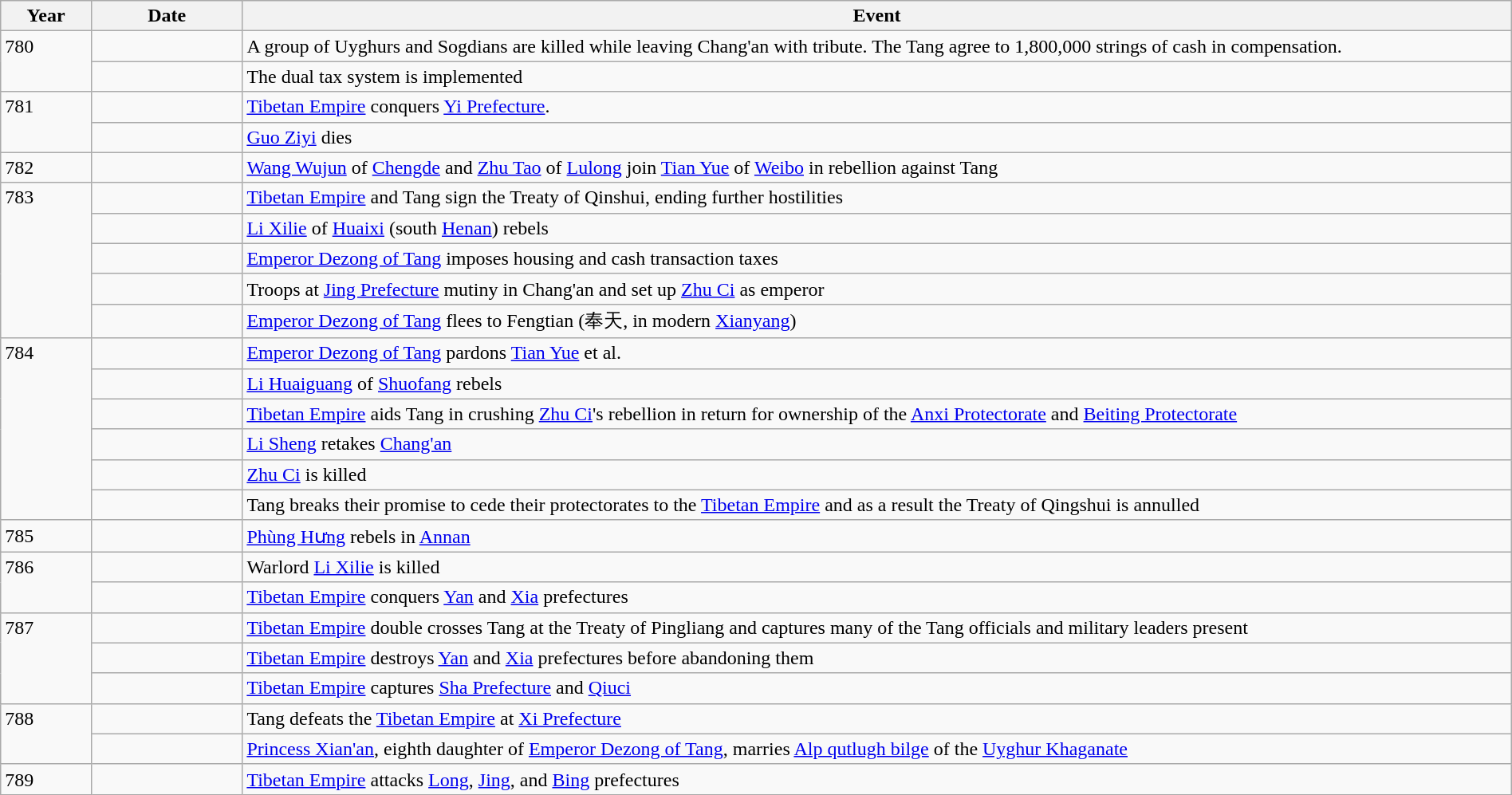<table class="wikitable" width="100%">
<tr>
<th style="width:6%">Year</th>
<th style="width:10%">Date</th>
<th>Event</th>
</tr>
<tr>
<td rowspan="2" valign="top">780</td>
<td></td>
<td>A group of Uyghurs and Sogdians are killed while leaving Chang'an with tribute. The Tang agree to 1,800,000 strings of cash in compensation.</td>
</tr>
<tr>
<td></td>
<td>The dual tax system is implemented</td>
</tr>
<tr>
<td rowspan="2" valign="top">781</td>
<td></td>
<td><a href='#'>Tibetan Empire</a> conquers <a href='#'>Yi Prefecture</a>.</td>
</tr>
<tr>
<td></td>
<td><a href='#'>Guo Ziyi</a> dies</td>
</tr>
<tr>
<td>782</td>
<td></td>
<td><a href='#'>Wang Wujun</a> of <a href='#'>Chengde</a> and <a href='#'>Zhu Tao</a> of <a href='#'>Lulong</a> join <a href='#'>Tian Yue</a> of <a href='#'>Weibo</a> in rebellion against Tang</td>
</tr>
<tr>
<td rowspan="5" valign="top">783</td>
<td></td>
<td><a href='#'>Tibetan Empire</a> and Tang sign the Treaty of Qinshui, ending further hostilities</td>
</tr>
<tr>
<td></td>
<td><a href='#'>Li Xilie</a> of <a href='#'>Huaixi</a> (south <a href='#'>Henan</a>) rebels</td>
</tr>
<tr>
<td></td>
<td><a href='#'>Emperor Dezong of Tang</a> imposes housing and cash transaction taxes</td>
</tr>
<tr>
<td></td>
<td>Troops at <a href='#'>Jing Prefecture</a> mutiny in Chang'an and set up <a href='#'>Zhu Ci</a> as emperor</td>
</tr>
<tr>
<td></td>
<td><a href='#'>Emperor Dezong of Tang</a> flees to Fengtian (奉天, in modern <a href='#'>Xianyang</a>)</td>
</tr>
<tr>
<td rowspan="6" valign="top">784</td>
<td></td>
<td><a href='#'>Emperor Dezong of Tang</a> pardons <a href='#'>Tian Yue</a> et al.</td>
</tr>
<tr>
<td></td>
<td><a href='#'>Li Huaiguang</a> of <a href='#'>Shuofang</a> rebels</td>
</tr>
<tr>
<td></td>
<td><a href='#'>Tibetan Empire</a> aids Tang in crushing <a href='#'>Zhu Ci</a>'s rebellion in return for ownership of the <a href='#'>Anxi Protectorate</a> and <a href='#'>Beiting Protectorate</a></td>
</tr>
<tr>
<td></td>
<td><a href='#'>Li Sheng</a> retakes <a href='#'>Chang'an</a></td>
</tr>
<tr>
<td></td>
<td><a href='#'>Zhu Ci</a> is killed</td>
</tr>
<tr>
<td></td>
<td>Tang breaks their promise to cede their protectorates to the <a href='#'>Tibetan Empire</a> and as a result the Treaty of Qingshui is annulled</td>
</tr>
<tr>
<td>785</td>
<td></td>
<td><a href='#'>Phùng Hưng</a> rebels in <a href='#'>Annan</a></td>
</tr>
<tr>
<td rowspan=2" valign="top">786</td>
<td></td>
<td>Warlord <a href='#'>Li Xilie</a> is killed</td>
</tr>
<tr>
<td></td>
<td><a href='#'>Tibetan Empire</a> conquers <a href='#'>Yan</a> and <a href='#'>Xia</a> prefectures</td>
</tr>
<tr>
<td rowspan="3" valign="top">787</td>
<td></td>
<td><a href='#'>Tibetan Empire</a> double crosses Tang at the Treaty of Pingliang and captures many of the Tang officials and military leaders present</td>
</tr>
<tr>
<td></td>
<td><a href='#'>Tibetan Empire</a> destroys <a href='#'>Yan</a> and <a href='#'>Xia</a> prefectures before abandoning them</td>
</tr>
<tr>
<td></td>
<td><a href='#'>Tibetan Empire</a> captures <a href='#'>Sha Prefecture</a> and <a href='#'>Qiuci</a></td>
</tr>
<tr>
<td rowspan="2" valign="top">788</td>
<td></td>
<td>Tang defeats the <a href='#'>Tibetan Empire</a> at <a href='#'>Xi Prefecture</a></td>
</tr>
<tr>
<td></td>
<td><a href='#'>Princess Xian'an</a>, eighth daughter of <a href='#'>Emperor Dezong of Tang</a>, marries <a href='#'>Alp qutlugh bilge</a> of the <a href='#'>Uyghur Khaganate</a></td>
</tr>
<tr>
<td>789</td>
<td></td>
<td><a href='#'>Tibetan Empire</a> attacks <a href='#'>Long</a>, <a href='#'>Jing</a>, and <a href='#'>Bing</a> prefectures</td>
</tr>
</table>
